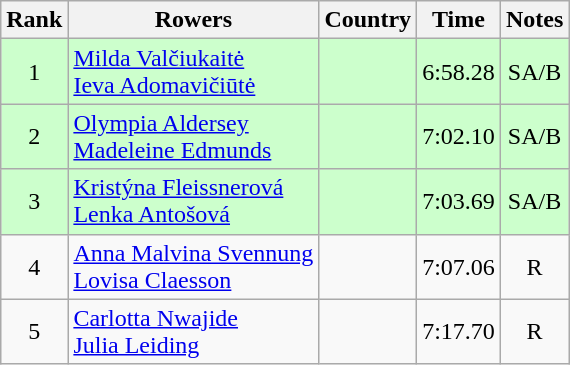<table class="wikitable" style="text-align:center">
<tr>
<th>Rank</th>
<th>Rowers</th>
<th>Country</th>
<th>Time</th>
<th>Notes</th>
</tr>
<tr bgcolor=ccffcc>
<td>1</td>
<td align="left"><a href='#'>Milda Valčiukaitė</a><br><a href='#'>Ieva Adomavičiūtė</a></td>
<td align="left"></td>
<td>6:58.28</td>
<td>SA/B</td>
</tr>
<tr bgcolor=ccffcc>
<td>2</td>
<td align="left"><a href='#'>Olympia Aldersey</a><br><a href='#'>Madeleine Edmunds</a></td>
<td align="left"></td>
<td>7:02.10</td>
<td>SA/B</td>
</tr>
<tr bgcolor=ccffcc>
<td>3</td>
<td align="left"><a href='#'>Kristýna Fleissnerová</a><br><a href='#'>Lenka Antošová</a></td>
<td align="left"></td>
<td>7:03.69</td>
<td>SA/B</td>
</tr>
<tr>
<td>4</td>
<td align="left"><a href='#'>Anna Malvina Svennung</a><br><a href='#'>Lovisa Claesson</a></td>
<td align="left"></td>
<td>7:07.06</td>
<td>R</td>
</tr>
<tr>
<td>5</td>
<td align="left"><a href='#'>Carlotta Nwajide</a><br><a href='#'>Julia Leiding</a></td>
<td align="left"></td>
<td>7:17.70</td>
<td>R</td>
</tr>
</table>
